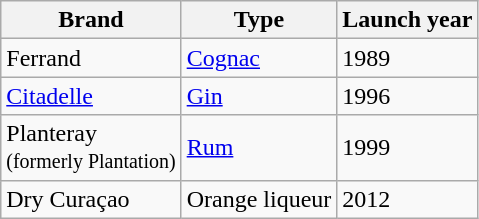<table class="wikitable">
<tr>
<th>Brand</th>
<th>Type</th>
<th>Launch year</th>
</tr>
<tr>
<td>Ferrand</td>
<td><a href='#'>Cognac</a></td>
<td>1989</td>
</tr>
<tr>
<td><a href='#'>Citadelle</a></td>
<td><a href='#'>Gin</a></td>
<td>1996</td>
</tr>
<tr>
<td>Planteray<br><small>(formerly Plantation)</small></td>
<td><a href='#'>Rum</a></td>
<td>1999</td>
</tr>
<tr>
<td>Dry Curaçao</td>
<td>Orange liqueur</td>
<td>2012</td>
</tr>
</table>
